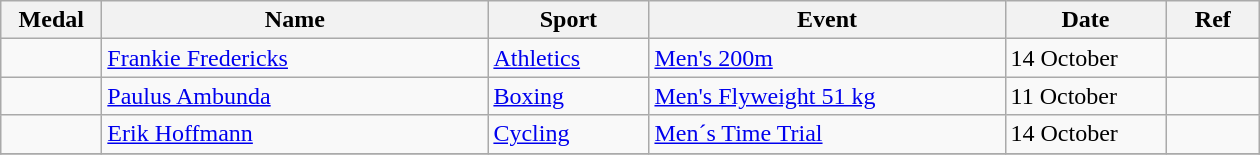<table class="wikitable sortable" style="font-size:100%">
<tr>
<th width="60">Medal</th>
<th width="250">Name</th>
<th width="100">Sport</th>
<th width="230">Event</th>
<th width="100">Date</th>
<th width="55">Ref</th>
</tr>
<tr>
<td></td>
<td><a href='#'>Frankie Fredericks</a></td>
<td><a href='#'>Athletics</a></td>
<td><a href='#'>Men's 200m</a></td>
<td>14 October</td>
<td></td>
</tr>
<tr>
<td></td>
<td><a href='#'>Paulus Ambunda</a></td>
<td><a href='#'>Boxing</a></td>
<td><a href='#'>Men's Flyweight 51 kg</a></td>
<td>11 October</td>
<td></td>
</tr>
<tr>
<td></td>
<td><a href='#'>Erik Hoffmann</a></td>
<td><a href='#'>Cycling</a></td>
<td><a href='#'>Men´s Time Trial</a></td>
<td>14 October</td>
<td></td>
</tr>
<tr>
</tr>
</table>
